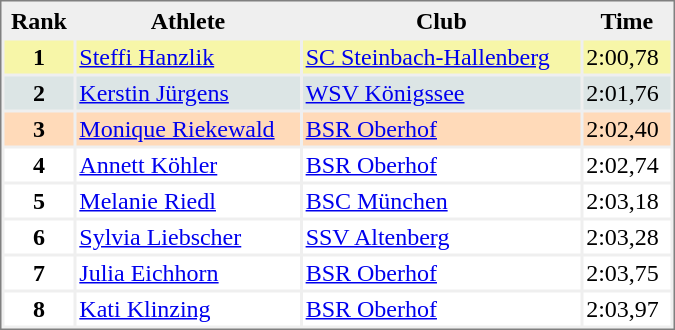<table style="border:1px solid #808080; background-color:#EFEFEF;" cellspacing="2" cellpadding="2" width="450">
<tr bgcolor="#EFEFEF">
<th>Rank</th>
<th>Athlete</th>
<th>Club</th>
<th>Time</th>
</tr>
<tr valign="top" bgcolor="#F7F6A8">
<th>1</th>
<td><a href='#'>Steffi Hanzlik</a></td>
<td><a href='#'>SC Steinbach-Hallenberg</a></td>
<td>2:00,78</td>
</tr>
<tr valign="top" bgcolor="#DCE5E5">
<th>2</th>
<td><a href='#'>Kerstin Jürgens</a></td>
<td><a href='#'>WSV Königssee</a></td>
<td>2:01,76</td>
</tr>
<tr valign="top" bgcolor="#FFDAB9">
<th>3</th>
<td><a href='#'>Monique Riekewald</a></td>
<td><a href='#'>BSR Oberhof</a></td>
<td>2:02,40</td>
</tr>
<tr valign="top" bgcolor="#FFFFFF">
<th>4</th>
<td><a href='#'>Annett Köhler</a></td>
<td><a href='#'>BSR Oberhof</a></td>
<td>2:02,74</td>
</tr>
<tr valign="top" bgcolor="#FFFFFF">
<th>5</th>
<td><a href='#'>Melanie Riedl</a></td>
<td><a href='#'>BSC München</a></td>
<td>2:03,18</td>
</tr>
<tr valign="top" bgcolor="#FFFFFF">
<th>6</th>
<td><a href='#'>Sylvia Liebscher</a></td>
<td><a href='#'>SSV Altenberg</a></td>
<td>2:03,28</td>
</tr>
<tr valign="top" bgcolor="#FFFFFF">
<th>7</th>
<td><a href='#'>Julia Eichhorn</a></td>
<td><a href='#'>BSR Oberhof</a></td>
<td>2:03,75</td>
</tr>
<tr valign="top" bgcolor="#FFFFFF">
<th>8</th>
<td><a href='#'>Kati Klinzing</a></td>
<td><a href='#'>BSR Oberhof</a></td>
<td>2:03,97</td>
</tr>
</table>
